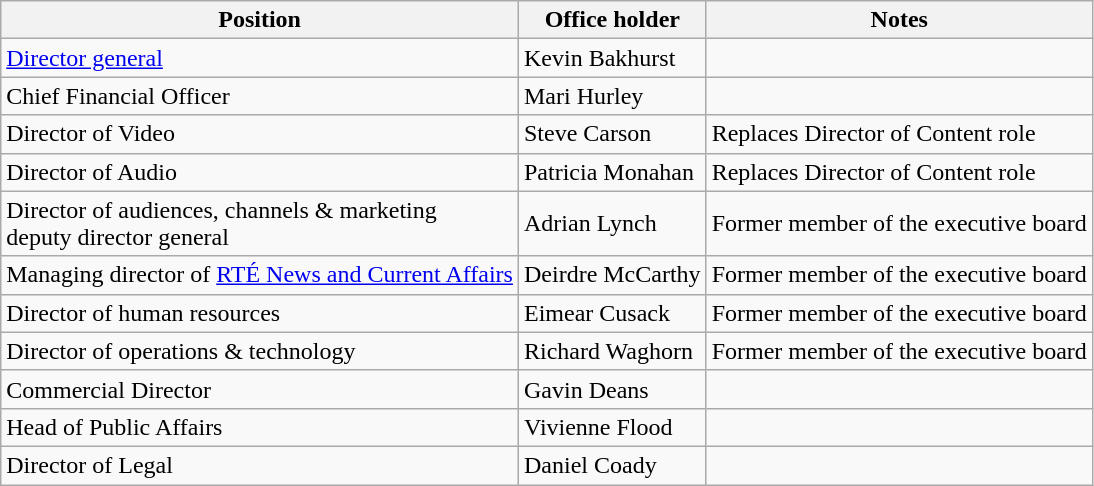<table class="wikitable">
<tr>
<th>Position</th>
<th>Office holder</th>
<th>Notes</th>
</tr>
<tr>
<td><a href='#'>Director general</a></td>
<td>Kevin Bakhurst</td>
<td></td>
</tr>
<tr>
<td>Chief Financial Officer</td>
<td>Mari Hurley</td>
<td></td>
</tr>
<tr>
<td>Director of Video</td>
<td>Steve Carson</td>
<td>Replaces Director of Content role</td>
</tr>
<tr>
<td>Director of Audio</td>
<td>Patricia Monahan</td>
<td>Replaces Director of Content role</td>
</tr>
<tr>
<td>Director of audiences, channels & marketing<br>deputy director general</td>
<td>Adrian Lynch</td>
<td>Former member of the executive board</td>
</tr>
<tr>
<td>Managing director of <a href='#'>RTÉ News and Current Affairs</a></td>
<td>Deirdre McCarthy</td>
<td>Former member of the executive board</td>
</tr>
<tr>
<td>Director of human resources</td>
<td>Eimear Cusack</td>
<td>Former member of the executive board</td>
</tr>
<tr>
<td>Director of operations & technology</td>
<td>Richard Waghorn</td>
<td>Former member of the executive board</td>
</tr>
<tr>
<td>Commercial Director</td>
<td>Gavin Deans</td>
<td></td>
</tr>
<tr>
<td>Head of Public Affairs</td>
<td>Vivienne Flood</td>
<td></td>
</tr>
<tr>
<td>Director of Legal</td>
<td>Daniel Coady</td>
<td></td>
</tr>
</table>
